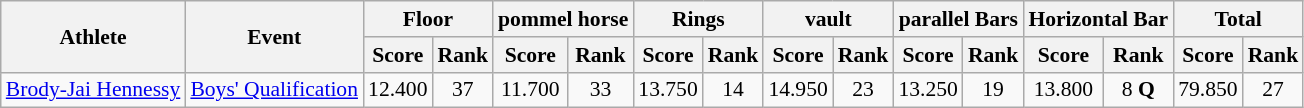<table class="wikitable" style="font-size:90%;">
<tr>
<th rowspan=2>Athlete</th>
<th rowspan=2>Event</th>
<th colspan=2>Floor</th>
<th colspan=2>pommel horse</th>
<th colspan=2>Rings</th>
<th colspan=2>vault</th>
<th colspan=2>parallel Bars</th>
<th colspan=2>Horizontal Bar</th>
<th colspan=2>Total</th>
</tr>
<tr>
<th>Score</th>
<th>Rank</th>
<th>Score</th>
<th>Rank</th>
<th>Score</th>
<th>Rank</th>
<th>Score</th>
<th>Rank</th>
<th>Score</th>
<th>Rank</th>
<th>Score</th>
<th>Rank</th>
<th>Score</th>
<th>Rank</th>
</tr>
<tr>
<td><a href='#'>Brody-Jai Hennessy</a></td>
<td><a href='#'>Boys' Qualification</a></td>
<td align=center>12.400</td>
<td align=center>37</td>
<td align=center>11.700</td>
<td align=center>33</td>
<td align=center>13.750</td>
<td align=center>14</td>
<td align=center>14.950</td>
<td align=center>23</td>
<td align=center>13.250</td>
<td align=center>19</td>
<td align=center>13.800</td>
<td align=center>8 <strong>Q</strong></td>
<td align=center>79.850</td>
<td align=center>27</td>
</tr>
</table>
